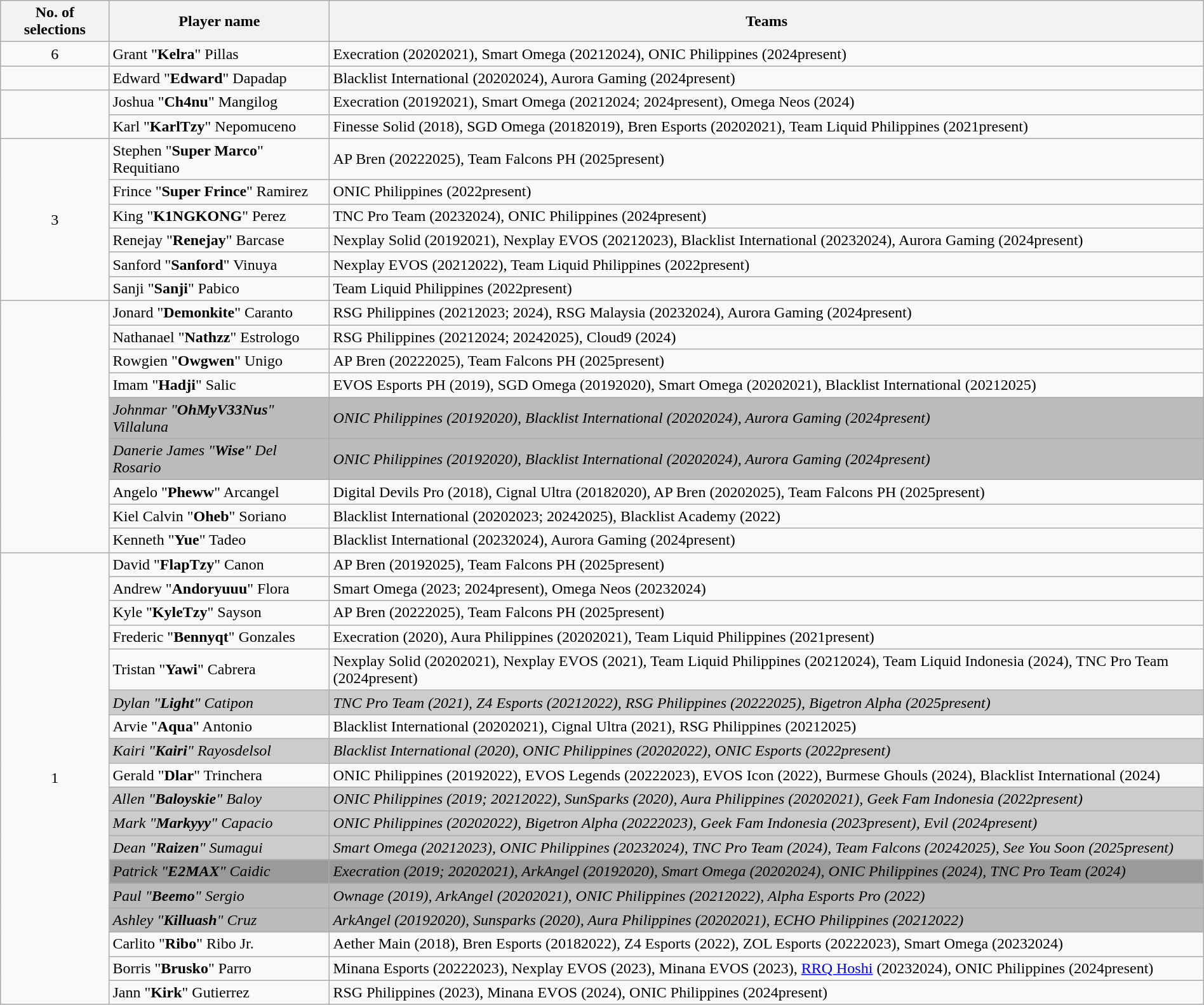<table class="wikitable" style="margin-left:auto; margin-right:auto">
<tr>
<th>No. of selections</th>
<th>Player name</th>
<th>Teams</th>
</tr>
<tr>
<td align="center">6</td>
<td>Grant "<strong>Kelra</strong>" Pillas</td>
<td>Execration (20202021), Smart Omega (20212024), ONIC Philippines (2024present)</td>
</tr>
<tr>
<td></td>
<td>Edward "<strong>Edward</strong>" Dapadap</td>
<td>Blacklist International (20202024), Aurora Gaming (2024present)</td>
</tr>
<tr>
<td rowspan="2"></td>
<td>Joshua "<strong>Ch4nu</strong>" Mangilog</td>
<td>Execration (20192021), Smart Omega (20212024; 2024present), Omega Neos (2024)</td>
</tr>
<tr>
<td>Karl "<strong>KarlTzy</strong>" Nepomuceno</td>
<td>Finesse Solid (2018), SGD Omega (20182019), Bren Esports (20202021), Team Liquid Philippines (2021present)</td>
</tr>
<tr>
<td rowspan="6" align="center">3</td>
<td>Stephen "<strong>Super Marco</strong>" Requitiano</td>
<td>AP Bren (20222025), Team Falcons PH (2025present)</td>
</tr>
<tr>
<td>Frince "<strong>Super Frince</strong>" Ramirez</td>
<td>ONIC Philippines (2022present)</td>
</tr>
<tr>
<td>King "<strong>K1NGKONG</strong>" Perez</td>
<td>TNC Pro Team (20232024), ONIC Philippines (2024present)</td>
</tr>
<tr>
<td>Renejay "<strong>Renejay</strong>" Barcase</td>
<td>Nexplay Solid (20192021), Nexplay EVOS (20212023), Blacklist International (20232024), Aurora Gaming (2024present)</td>
</tr>
<tr>
<td>Sanford "<strong>Sanford</strong>" Vinuya</td>
<td>Nexplay EVOS (20212022), Team Liquid Philippines (2022present)</td>
</tr>
<tr>
<td>Sanji "<strong>Sanji</strong>" Pabico</td>
<td>Team Liquid Philippines (2022present)</td>
</tr>
<tr>
<td rowspan="9"></td>
<td>Jonard "<strong>Demonkite</strong>" Caranto</td>
<td>RSG Philippines (20212023; 2024), RSG Malaysia (20232024), Aurora Gaming (2024present)</td>
</tr>
<tr>
<td>Nathanael "<strong>Nathzz</strong>" Estrologo</td>
<td>RSG Philippines (20212024; 20242025), Cloud9 (2024)</td>
</tr>
<tr>
<td>Rowgien "<strong>Owgwen</strong>" Unigo</td>
<td>AP Bren (20222025), Team Falcons PH (2025present)</td>
</tr>
<tr>
<td>Imam "<strong>Hadji</strong>" Salic</td>
<td>EVOS Esports PH (2019), SGD Omega (20192020), Smart Omega (20202021), Blacklist International (20212025)</td>
</tr>
<tr>
<td style="background:#BBBBBB;"><em>Johnmar "<strong>OhMyV33Nus</strong>" Villaluna</em></td>
<td style="background:#BBBBBB;"><em>ONIC Philippines (20192020), Blacklist International (20202024), Aurora Gaming (2024present)</em></td>
</tr>
<tr>
<td style="background:#BBBBBB;"><em>Danerie James "<strong>Wise</strong>" Del Rosario</em></td>
<td style="background:#BBBBBB;"><em>ONIC Philippines (20192020), Blacklist International (20202024), Aurora Gaming (2024present)</em></td>
</tr>
<tr>
<td>Angelo "<strong>Pheww</strong>" Arcangel</td>
<td>Digital Devils Pro (2018), Cignal Ultra (20182020), AP Bren (20202025), Team Falcons PH (2025present)</td>
</tr>
<tr>
<td>Kiel Calvin "<strong>Oheb</strong>" Soriano</td>
<td>Blacklist International (20202023; 20242025), Blacklist Academy (2022)</td>
</tr>
<tr>
<td>Kenneth "<strong>Yue</strong>" Tadeo</td>
<td>Blacklist International (20232024), Aurora Gaming (2024present)</td>
</tr>
<tr>
<td rowspan="18" align="center">1</td>
<td>David "<strong>FlapTzy</strong>" Canon</td>
<td>AP Bren (20192025), Team Falcons PH (2025present)</td>
</tr>
<tr>
<td>Andrew "<strong>Andoryuuu</strong>" Flora</td>
<td>Smart Omega (2023; 2024present), Omega Neos (20232024)</td>
</tr>
<tr>
<td>Kyle "<strong>KyleTzy</strong>" Sayson</td>
<td>AP Bren (20222025), Team Falcons PH (2025present)</td>
</tr>
<tr>
<td>Frederic "<strong>Bennyqt</strong>" Gonzales</td>
<td>Execration (2020), Aura Philippines (20202021), Team Liquid Philippines (2021present)</td>
</tr>
<tr>
<td>Tristan "<strong>Yawi</strong>" Cabrera</td>
<td>Nexplay Solid (20202021), Nexplay EVOS (2021), Team Liquid Philippines (20212024), Team Liquid Indonesia (2024), TNC Pro Team (2024present)</td>
</tr>
<tr>
<td style="background:#CCCCCC;"><em>Dylan "<strong>Light</strong>" Catipon</em></td>
<td style="background:#CCCCCC;"><em>TNC Pro Team (2021), Z4 Esports (20212022), RSG Philippines (20222025), Bigetron Alpha (2025present)</em></td>
</tr>
<tr>
<td>Arvie "<strong>Aqua</strong>" Antonio</td>
<td>Blacklist International (20202021), Cignal Ultra (2021), RSG Philippines (20212025)</td>
</tr>
<tr>
<td style="background:#CCCCCC;"><em>Kairi "<strong>Kairi</strong>" Rayosdelsol</em></td>
<td style="background:#CCCCCC;"><em>Blacklist International (2020), ONIC Philippines (20202022), ONIC Esports (2022present)</em></td>
</tr>
<tr>
<td>Gerald "<strong>Dlar</strong>" Trinchera</td>
<td>ONIC Philippines (20192022), EVOS Legends (20222023), EVOS Icon (2022), Burmese Ghouls (2024), Blacklist International (2024)</td>
</tr>
<tr>
<td style="background:#CCCCCC;"><em>Allen "<strong>Baloyskie</strong>" Baloy</em></td>
<td style="background:#CCCCCC;"><em>ONIC Philippines (2019; 20212022), SunSparks (2020), Aura Philippines (20202021), Geek Fam Indonesia (2022present)</em></td>
</tr>
<tr>
<td style="background:#CCCCCC;"><em>Mark "<strong>Markyyy</strong>" Capacio</em></td>
<td style="background:#CCCCCC;"><em>ONIC Philippines (20202022), Bigetron Alpha (20222023), Geek Fam Indonesia (2023present), Evil (2024present)</em></td>
</tr>
<tr>
<td style="background:#CCCCCC;"><em>Dean "<strong>Raizen</strong>" Sumagui</em></td>
<td style="background:#CCCCCC;"><em>Smart Omega (20212023), ONIC Philippines (20232024), TNC Pro Team (2024), Team Falcons (20242025), See You Soon (2025present)</em></td>
</tr>
<tr>
<td style="background:#9A9A9A;"><em>Patrick "<strong>E2MAX</strong>" Caidic</em></td>
<td style="background:#9A9A9A;"><em>Execration (2019; 20202021), ArkAngel (20192020), Smart Omega (20202024), ONIC Philippines (2024), TNC Pro Team (2024)</em></td>
</tr>
<tr>
<td style="background:#BBBBBB;"><em>Paul "<strong>Beemo</strong>" Sergio</em></td>
<td style="background:#BBBBBB;"><em>Ownage (2019), ArkAngel (20202021), ONIC Philippines (20212022), Alpha Esports Pro (2022)</em></td>
</tr>
<tr>
<td style="background:#BBBBBB;"><em>Ashley "<strong>Killuash</strong>" Cruz</em></td>
<td style="background:#BBBBBB;"><em>ArkAngel (20192020), Sunsparks (2020), Aura Philippines (20202021), ECHO Philippines (20212022)</em></td>
</tr>
<tr>
<td>Carlito "<strong>Ribo</strong>" Ribo Jr.</td>
<td>Aether Main (2018), Bren Esports (20182022), Z4 Esports (2022), ZOL Esports (20222023), Smart Omega (20232024)</td>
</tr>
<tr>
<td>Borris "<strong>Brusko</strong>" Parro</td>
<td>Minana Esports (20222023), Nexplay EVOS (2023), Minana EVOS (2023), <a href='#'>RRQ Hoshi</a> (20232024), ONIC Philippines (2024present)</td>
</tr>
<tr>
<td>Jann "<strong>Kirk</strong>" Gutierrez</td>
<td>RSG Philippines (2023), Minana EVOS (2024), ONIC Philippines (2024present)</td>
</tr>
</table>
